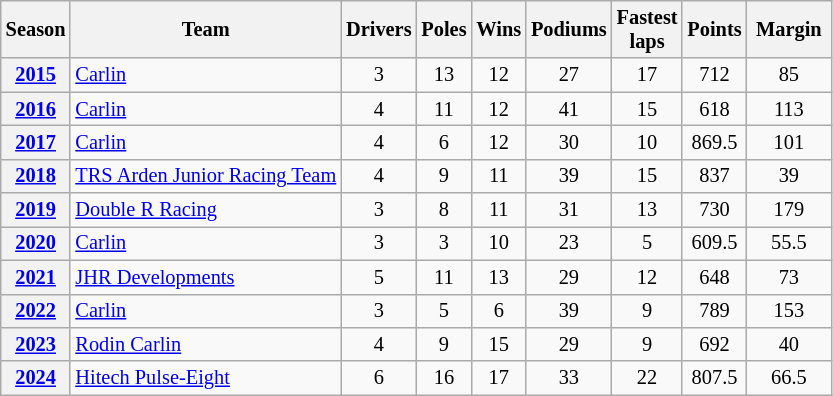<table class="wikitable sortable" style="font-size:85%; text-align:center;">
<tr>
<th scope=col>Season</th>
<th scope=col>Team</th>
<th scope=col>Drivers</th>
<th scope=col>Poles</th>
<th scope=col>Wins</th>
<th scope=col>Podiums</th>
<th scope=col width="40">Fastest laps</th>
<th scope=col>Points</th>
<th scope=col width="50">Margin</th>
</tr>
<tr>
<th><a href='#'>2015</a></th>
<td align=left> <a href='#'>Carlin</a></td>
<td>3</td>
<td>13</td>
<td>12</td>
<td>27</td>
<td>17</td>
<td>712</td>
<td>85</td>
</tr>
<tr>
<th><a href='#'>2016</a></th>
<td align=left> <a href='#'>Carlin</a></td>
<td>4</td>
<td>11</td>
<td>12</td>
<td>41</td>
<td>15</td>
<td>618</td>
<td>113</td>
</tr>
<tr>
<th><a href='#'>2017</a></th>
<td align=left> <a href='#'>Carlin</a></td>
<td>4</td>
<td>6</td>
<td>12</td>
<td>30</td>
<td>10</td>
<td>869.5</td>
<td>101</td>
</tr>
<tr>
<th><a href='#'>2018</a></th>
<td align=left> <a href='#'>TRS Arden Junior Racing Team</a></td>
<td>4</td>
<td>9</td>
<td>11</td>
<td>39</td>
<td>15</td>
<td>837</td>
<td>39</td>
</tr>
<tr>
<th><a href='#'>2019</a></th>
<td align=left> <a href='#'>Double R Racing</a></td>
<td>3</td>
<td>8</td>
<td>11</td>
<td>31</td>
<td>13</td>
<td>730</td>
<td>179</td>
</tr>
<tr>
<th><a href='#'>2020</a></th>
<td align=left> <a href='#'>Carlin</a></td>
<td>3</td>
<td>3</td>
<td>10</td>
<td>23</td>
<td>5</td>
<td>609.5</td>
<td>55.5</td>
</tr>
<tr>
<th><a href='#'>2021</a></th>
<td align=left> <a href='#'>JHR Developments</a></td>
<td>5</td>
<td>11</td>
<td>13</td>
<td>29</td>
<td>12</td>
<td>648</td>
<td>73</td>
</tr>
<tr>
<th><a href='#'>2022</a></th>
<td align=left> <a href='#'>Carlin</a></td>
<td>3</td>
<td>5</td>
<td>6</td>
<td>39</td>
<td>9</td>
<td>789</td>
<td>153</td>
</tr>
<tr>
<th><a href='#'>2023</a></th>
<td align=left> <a href='#'>Rodin Carlin</a></td>
<td>4</td>
<td>9</td>
<td>15</td>
<td>29</td>
<td>9</td>
<td>692</td>
<td>40</td>
</tr>
<tr>
<th><a href='#'>2024</a></th>
<td align=left> <a href='#'>Hitech Pulse-Eight</a></td>
<td>6</td>
<td>16</td>
<td>17</td>
<td>33</td>
<td>22</td>
<td>807.5</td>
<td>66.5</td>
</tr>
</table>
